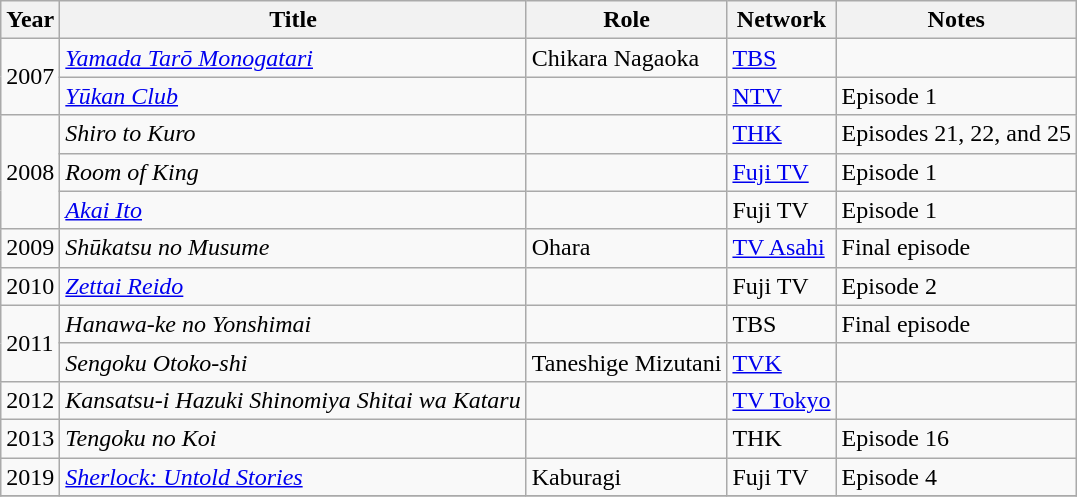<table class="wikitable">
<tr>
<th>Year</th>
<th>Title</th>
<th>Role</th>
<th>Network</th>
<th>Notes</th>
</tr>
<tr>
<td rowspan="2">2007</td>
<td><em><a href='#'>Yamada Tarō Monogatari</a></em></td>
<td>Chikara Nagaoka</td>
<td><a href='#'>TBS</a></td>
<td></td>
</tr>
<tr>
<td><em><a href='#'>Yūkan Club</a></em></td>
<td></td>
<td><a href='#'>NTV</a></td>
<td>Episode 1</td>
</tr>
<tr>
<td rowspan="3">2008</td>
<td><em>Shiro to Kuro</em></td>
<td></td>
<td><a href='#'>THK</a></td>
<td>Episodes 21, 22, and 25</td>
</tr>
<tr>
<td><em>Room of King</em></td>
<td></td>
<td><a href='#'>Fuji TV</a></td>
<td>Episode 1</td>
</tr>
<tr>
<td><em><a href='#'>Akai Ito</a></em></td>
<td></td>
<td>Fuji TV</td>
<td>Episode 1</td>
</tr>
<tr>
<td>2009</td>
<td><em>Shūkatsu no Musume</em></td>
<td>Ohara</td>
<td><a href='#'>TV Asahi</a></td>
<td>Final episode</td>
</tr>
<tr>
<td>2010</td>
<td><em><a href='#'>Zettai Reido</a></em></td>
<td></td>
<td>Fuji TV</td>
<td>Episode 2</td>
</tr>
<tr>
<td rowspan="2">2011</td>
<td><em>Hanawa-ke no Yonshimai</em></td>
<td></td>
<td>TBS</td>
<td>Final episode</td>
</tr>
<tr>
<td><em>Sengoku Otoko-shi</em></td>
<td>Taneshige Mizutani</td>
<td><a href='#'>TVK</a></td>
<td></td>
</tr>
<tr>
<td>2012</td>
<td><em>Kansatsu-i Hazuki Shinomiya Shitai wa Kataru</em></td>
<td></td>
<td><a href='#'>TV Tokyo</a></td>
<td></td>
</tr>
<tr>
<td>2013</td>
<td><em>Tengoku no Koi</em></td>
<td></td>
<td>THK</td>
<td>Episode 16</td>
</tr>
<tr>
<td>2019</td>
<td><em><a href='#'>Sherlock: Untold Stories</a></em></td>
<td>Kaburagi</td>
<td>Fuji TV</td>
<td>Episode 4</td>
</tr>
<tr>
</tr>
</table>
